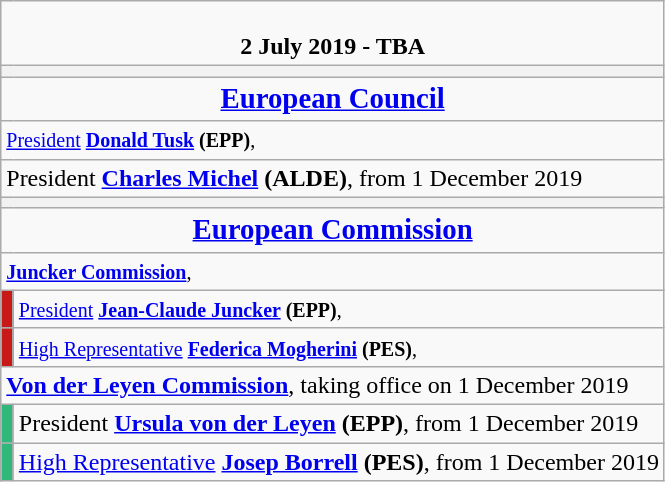<table class="wikitable">
<tr>
<td colspan=5 align="center"><br><strong>2 July 2019 - TBA</strong></td>
</tr>
<tr>
<th colspan=5></th>
</tr>
<tr>
<td colspan=5 align="center"><strong><big><a href='#'>European Council</a></big></strong></td>
</tr>
<tr>
<td colspan=5><small><a href='#'>President</a>  <strong><a href='#'>Donald Tusk</a> (EPP)</strong>, </small></td>
</tr>
<tr>
<td colspan=5>President  <strong><a href='#'>Charles Michel</a> (ALDE)</strong>, from 1 December 2019</td>
</tr>
<tr>
<th colspan=5></th>
</tr>
<tr>
<td colspan=5 align="center"><strong><big><a href='#'>European Commission</a></big></strong></td>
</tr>
<tr>
<td colspan=5><small><strong><a href='#'>Juncker Commission</a></strong>, </small></td>
</tr>
<tr>
<td style="width:1px; background-color:#c91818"></td>
<td colspan=4><small><a href='#'>President</a>  <strong><a href='#'>Jean-Claude Juncker</a> (EPP)</strong>, </small></td>
</tr>
<tr>
<td style="width:1px; background-color:#c91818"></td>
<td colspan=4><small><a href='#'>High Representative</a>  <strong><a href='#'>Federica Mogherini</a> (PES)</strong>, </small></td>
</tr>
<tr>
<td colspan=5><strong><a href='#'>Von der Leyen Commission</a></strong>, taking office on 1 December 2019</td>
</tr>
<tr>
<td style="width:1px; background-color:#30b87a"></td>
<td colspan=4>President  <strong><a href='#'>Ursula von der Leyen</a> (EPP)</strong>, from 1 December 2019</td>
</tr>
<tr>
<td style="width:1px; background-color:#30b87a"></td>
<td colspan=4><a href='#'>High Representative</a>  <strong><a href='#'>Josep Borrell</a> (PES)</strong>, from 1 December 2019</td>
</tr>
</table>
